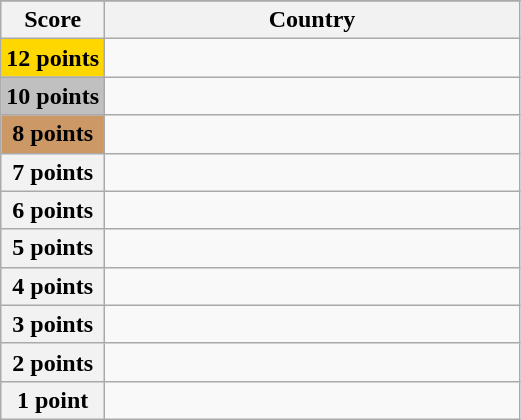<table class="wikitable">
<tr>
</tr>
<tr>
<th scope="col" width="20%">Score</th>
<th scope="col">Country</th>
</tr>
<tr>
<th scope="row" style="background:gold">12 points</th>
<td></td>
</tr>
<tr>
<th scope="row" style="background:silver">10 points</th>
<td></td>
</tr>
<tr>
<th scope="row" style="background:#CC9966">8 points</th>
<td></td>
</tr>
<tr>
<th scope="row" width=20%>7 points</th>
<td></td>
</tr>
<tr>
<th scope="row" width=20%>6 points</th>
<td></td>
</tr>
<tr>
<th scope="row" width=20%>5 points</th>
<td></td>
</tr>
<tr>
<th scope="row" width=20%>4 points</th>
<td></td>
</tr>
<tr>
<th scope="row" width=20%>3 points</th>
<td></td>
</tr>
<tr>
<th scope="row" width=20%>2 points</th>
<td></td>
</tr>
<tr>
<th scope="row" width=20%>1 point</th>
<td></td>
</tr>
</table>
